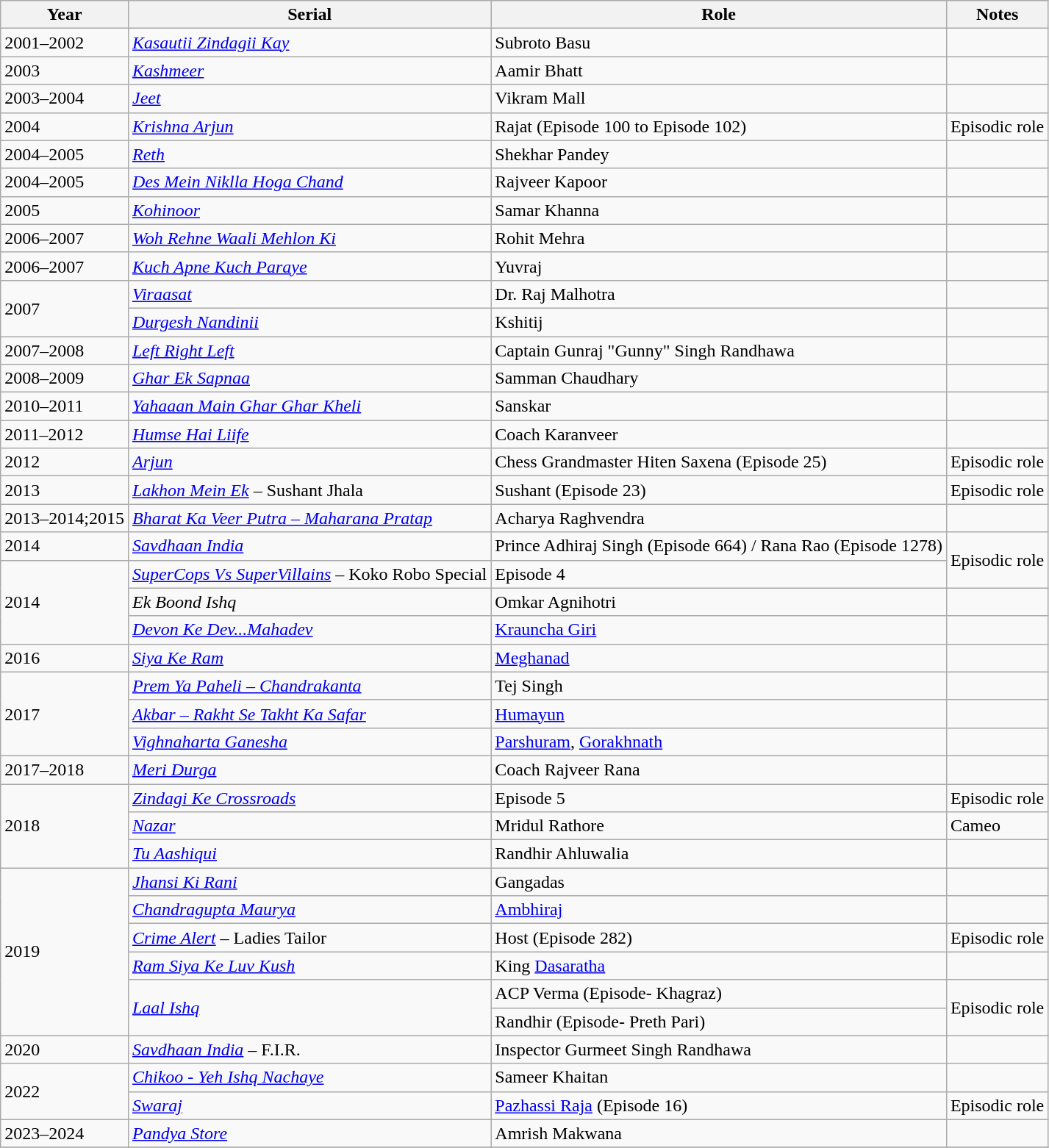<table class="wikitable sortable">
<tr>
<th>Year</th>
<th>Serial</th>
<th>Role</th>
<th>Notes</th>
</tr>
<tr>
<td>2001–2002</td>
<td><em><a href='#'>Kasautii Zindagii Kay</a></em></td>
<td>Subroto Basu</td>
<td></td>
</tr>
<tr>
<td>2003</td>
<td><em><a href='#'>Kashmeer</a></em></td>
<td>Aamir Bhatt</td>
<td></td>
</tr>
<tr>
<td>2003–2004</td>
<td><em><a href='#'>Jeet</a></em></td>
<td>Vikram Mall</td>
<td></td>
</tr>
<tr>
<td>2004</td>
<td><em><a href='#'>Krishna Arjun</a></em></td>
<td>Rajat (Episode 100 to Episode 102)</td>
<td>Episodic role</td>
</tr>
<tr>
<td>2004–2005</td>
<td><em><a href='#'>Reth</a></em></td>
<td>Shekhar Pandey</td>
<td></td>
</tr>
<tr>
<td>2004–2005</td>
<td><em><a href='#'>Des Mein Niklla Hoga Chand</a></em></td>
<td>Rajveer Kapoor</td>
<td></td>
</tr>
<tr>
<td>2005</td>
<td><em><a href='#'>Kohinoor</a></em></td>
<td>Samar Khanna</td>
<td></td>
</tr>
<tr>
<td>2006–2007</td>
<td><em><a href='#'>Woh Rehne Waali Mehlon Ki</a></em></td>
<td>Rohit Mehra</td>
<td></td>
</tr>
<tr>
<td>2006–2007</td>
<td><em><a href='#'>Kuch Apne Kuch Paraye</a></em></td>
<td>Yuvraj</td>
<td></td>
</tr>
<tr>
<td rowspan="2">2007</td>
<td><em><a href='#'>Viraasat</a></em></td>
<td>Dr. Raj Malhotra</td>
<td></td>
</tr>
<tr>
<td><em><a href='#'>Durgesh Nandinii</a></em></td>
<td>Kshitij</td>
<td></td>
</tr>
<tr>
<td>2007–2008</td>
<td><em><a href='#'>Left Right Left</a></em></td>
<td>Captain Gunraj "Gunny" Singh Randhawa</td>
<td></td>
</tr>
<tr>
<td>2008–2009</td>
<td><em><a href='#'>Ghar Ek Sapnaa</a></em></td>
<td>Samman Chaudhary</td>
<td></td>
</tr>
<tr>
<td>2010–2011</td>
<td><em><a href='#'>Yahaaan Main Ghar Ghar Kheli</a></em></td>
<td>Sanskar</td>
<td></td>
</tr>
<tr>
<td>2011–2012</td>
<td><em><a href='#'>Humse Hai Liife</a></em></td>
<td>Coach Karanveer</td>
<td></td>
</tr>
<tr>
<td>2012</td>
<td><em><a href='#'>Arjun</a></em></td>
<td>Chess Grandmaster Hiten Saxena (Episode 25)</td>
<td>Episodic role</td>
</tr>
<tr>
<td>2013</td>
<td><em><a href='#'>Lakhon Mein Ek</a></em> – Sushant Jhala</td>
<td>Sushant (Episode 23)</td>
<td>Episodic role</td>
</tr>
<tr>
<td>2013–2014;2015</td>
<td><em><a href='#'>Bharat Ka Veer Putra – Maharana Pratap</a></em></td>
<td>Acharya Raghvendra</td>
<td></td>
</tr>
<tr>
<td>2014</td>
<td><em><a href='#'>Savdhaan India</a></em></td>
<td>Prince Adhiraj Singh (Episode 664) / Rana Rao (Episode 1278)</td>
<td rowspan="2">Episodic role</td>
</tr>
<tr>
<td rowspan="3">2014</td>
<td><em><a href='#'>SuperCops Vs SuperVillains</a></em> – Koko Robo Special</td>
<td>Episode 4</td>
</tr>
<tr>
<td><em>Ek Boond Ishq</em></td>
<td>Omkar Agnihotri</td>
<td></td>
</tr>
<tr>
<td><em><a href='#'>Devon Ke Dev...Mahadev</a></em></td>
<td><a href='#'>Krauncha Giri</a></td>
<td></td>
</tr>
<tr>
<td>2016</td>
<td><em><a href='#'>Siya Ke Ram</a></em></td>
<td><a href='#'>Meghanad</a></td>
<td></td>
</tr>
<tr>
<td rowspan="3">2017</td>
<td><em><a href='#'>Prem Ya Paheli – Chandrakanta</a></em></td>
<td>Tej Singh</td>
<td></td>
</tr>
<tr>
<td><em><a href='#'>Akbar – Rakht Se Takht Ka Safar</a></em></td>
<td><a href='#'>Humayun</a></td>
<td></td>
</tr>
<tr>
<td><em><a href='#'>Vighnaharta Ganesha</a></em></td>
<td><a href='#'>Parshuram</a>, <a href='#'>Gorakhnath</a></td>
<td></td>
</tr>
<tr>
<td>2017–2018</td>
<td><em><a href='#'>Meri Durga</a></em></td>
<td>Coach Rajveer Rana</td>
<td></td>
</tr>
<tr>
<td rowspan="3">2018</td>
<td><em><a href='#'>Zindagi Ke Crossroads</a></em></td>
<td>Episode 5</td>
<td>Episodic role</td>
</tr>
<tr>
<td><em><a href='#'>Nazar</a></em></td>
<td>Mridul Rathore</td>
<td>Cameo</td>
</tr>
<tr>
<td><em><a href='#'>Tu Aashiqui</a></em></td>
<td>Randhir Ahluwalia</td>
<td></td>
</tr>
<tr>
<td rowspan="6">2019</td>
<td><em><a href='#'>Jhansi Ki Rani</a></em></td>
<td>Gangadas</td>
<td></td>
</tr>
<tr>
<td><em><a href='#'>Chandragupta Maurya</a></em></td>
<td><a href='#'>Ambhiraj</a></td>
<td></td>
</tr>
<tr>
<td><em><a href='#'>Crime Alert</a></em> – Ladies Tailor</td>
<td>Host (Episode 282)</td>
<td>Episodic role</td>
</tr>
<tr>
<td><em><a href='#'>Ram Siya Ke Luv Kush</a></em></td>
<td>King <a href='#'>Dasaratha</a></td>
<td></td>
</tr>
<tr>
<td rowspan="2"><em><a href='#'>Laal Ishq</a></em></td>
<td>ACP Verma (Episode- Khagraz)</td>
<td rowspan="2">Episodic role</td>
</tr>
<tr>
<td>Randhir (Episode- Preth Pari)</td>
</tr>
<tr>
<td>2020</td>
<td><em><a href='#'>Savdhaan India</a></em> – F.I.R.</td>
<td>Inspector Gurmeet Singh Randhawa</td>
<td></td>
</tr>
<tr>
<td rowspan="2">2022</td>
<td><em><a href='#'>Chikoo - Yeh Ishq Nachaye</a></em></td>
<td>Sameer Khaitan</td>
<td></td>
</tr>
<tr>
<td><em><a href='#'>Swaraj</a></em></td>
<td><a href='#'>Pazhassi Raja</a> (Episode 16)</td>
<td>Episodic role</td>
</tr>
<tr>
<td>2023–2024</td>
<td><em><a href='#'>Pandya Store</a></em></td>
<td>Amrish Makwana</td>
<td></td>
</tr>
<tr>
</tr>
</table>
